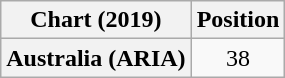<table class="wikitable plainrowheaders" style="text-align:center">
<tr>
<th scope="col">Chart (2019)</th>
<th scope="col">Position</th>
</tr>
<tr>
<th scope="row">Australia (ARIA)</th>
<td>38</td>
</tr>
</table>
